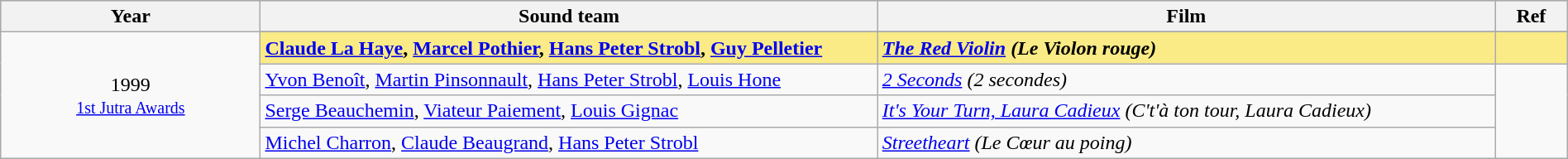<table class="wikitable" style="width:100%;">
<tr style="background:#bebebe;">
<th style="width:8%;">Year</th>
<th style="width:19%;">Sound team</th>
<th style="width:19%;">Film</th>
<th style="width:2%;">Ref</th>
</tr>
<tr>
<td rowspan="5" align="center">1999 <br> <small><a href='#'>1st Jutra Awards</a></small></td>
</tr>
<tr style="background:#FAEB86">
<td><strong><a href='#'>Claude La Haye</a>, <a href='#'>Marcel Pothier</a>, <a href='#'>Hans Peter Strobl</a>, <a href='#'>Guy Pelletier</a></strong></td>
<td><strong><em><a href='#'>The Red Violin</a> (Le Violon rouge)</em></strong></td>
<td></td>
</tr>
<tr>
<td><a href='#'>Yvon Benoît</a>, <a href='#'>Martin Pinsonnault</a>, <a href='#'>Hans Peter Strobl</a>, <a href='#'>Louis Hone</a></td>
<td><em><a href='#'>2 Seconds</a> (2 secondes)</em></td>
<td rowspan=3></td>
</tr>
<tr>
<td><a href='#'>Serge Beauchemin</a>, <a href='#'>Viateur Paiement</a>, <a href='#'>Louis Gignac</a></td>
<td><em><a href='#'>It's Your Turn, Laura Cadieux</a> (C't'à ton tour, Laura Cadieux)</em></td>
</tr>
<tr>
<td><a href='#'>Michel Charron</a>, <a href='#'>Claude Beaugrand</a>, <a href='#'>Hans Peter Strobl</a></td>
<td><em><a href='#'>Streetheart</a> (Le Cœur au poing)</em></td>
</tr>
</table>
